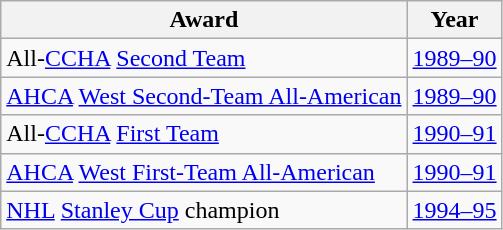<table class="wikitable">
<tr>
<th>Award</th>
<th>Year</th>
</tr>
<tr>
<td>All-<a href='#'>CCHA</a> <a href='#'>Second Team</a></td>
<td><a href='#'>1989–90</a></td>
</tr>
<tr>
<td><a href='#'>AHCA</a> <a href='#'>West Second-Team All-American</a></td>
<td><a href='#'>1989–90</a></td>
</tr>
<tr>
<td>All-<a href='#'>CCHA</a> <a href='#'>First Team</a></td>
<td><a href='#'>1990–91</a></td>
</tr>
<tr>
<td><a href='#'>AHCA</a> <a href='#'>West First-Team All-American</a></td>
<td><a href='#'>1990–91</a></td>
</tr>
<tr>
<td><a href='#'>NHL</a> <a href='#'>Stanley Cup</a> champion</td>
<td><a href='#'>1994–95</a></td>
</tr>
</table>
